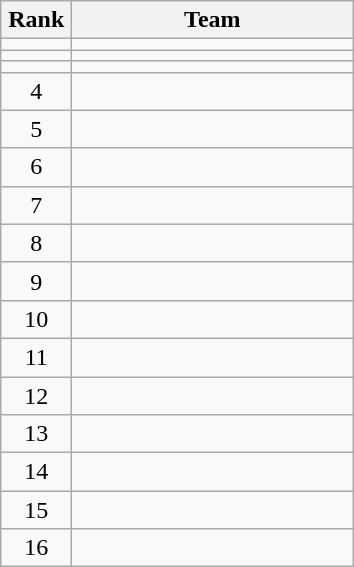<table class="wikitable" style="text-align: center;">
<tr>
<th width=40>Rank</th>
<th width=180>Team</th>
</tr>
<tr>
<td></td>
<td align=left></td>
</tr>
<tr>
<td></td>
<td align=left></td>
</tr>
<tr>
<td></td>
<td align=left></td>
</tr>
<tr>
<td>4</td>
<td align=left></td>
</tr>
<tr>
<td>5</td>
<td align=left></td>
</tr>
<tr>
<td>6</td>
<td align=left></td>
</tr>
<tr>
<td>7</td>
<td align=left></td>
</tr>
<tr>
<td>8</td>
<td align=left></td>
</tr>
<tr>
<td>9</td>
<td align=left></td>
</tr>
<tr>
<td>10</td>
<td align=left></td>
</tr>
<tr>
<td>11</td>
<td align=left></td>
</tr>
<tr>
<td>12</td>
<td align=left></td>
</tr>
<tr>
<td>13</td>
<td align=left></td>
</tr>
<tr>
<td>14</td>
<td align=left></td>
</tr>
<tr>
<td>15</td>
<td align=left></td>
</tr>
<tr>
<td>16</td>
<td align=left></td>
</tr>
</table>
